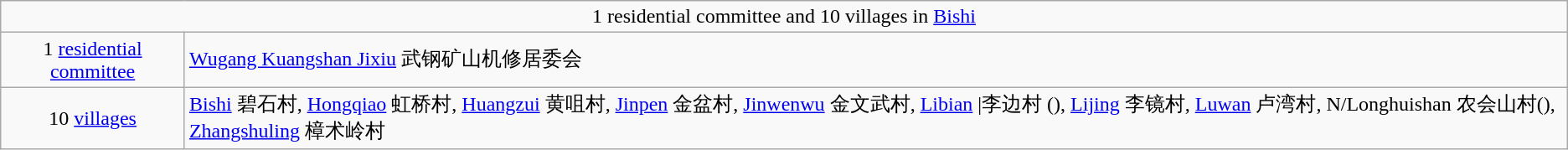<table class="wikitable">
<tr>
<td align=center colspan=2>1 residential committee and 10 villages in <a href='#'>Bishi</a></td>
</tr>
<tr align=left>
<td align=center>1 <a href='#'>residential committee</a></td>
<td><a href='#'>Wugang Kuangshan Jixiu</a> 武钢矿山机修居委会</td>
</tr>
<tr align=left>
<td align=center>10 <a href='#'>villages</a></td>
<td><a href='#'>Bishi</a> 碧石村, <a href='#'>Hongqiao</a> 虹桥村, <a href='#'>Huangzui</a> 黄咀村, <a href='#'>Jinpen</a> 金盆村, <a href='#'>Jinwenwu</a> 金文武村, <a href='#'>Libian</a> |李边村 (), <a href='#'>Lijing</a> 李镜村, <a href='#'>Luwan</a> 卢湾村, N/Longhuishan 农会山村(), <a href='#'>Zhangshuling</a> 樟术岭村</td>
</tr>
</table>
